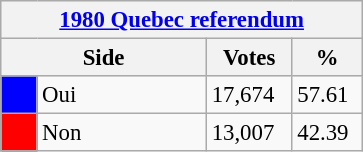<table class="wikitable" style="font-size: 95%; clear:both">
<tr style="background-color:#E9E9E9">
<th colspan=4><a href='#'>1980 Quebec referendum</a></th>
</tr>
<tr style="background-color:#E9E9E9">
<th colspan=2 style="width: 130px">Side</th>
<th style="width: 50px">Votes</th>
<th style="width: 40px">%</th>
</tr>
<tr>
<td bgcolor="blue"></td>
<td>Oui</td>
<td>17,674</td>
<td>57.61</td>
</tr>
<tr>
<td bgcolor="red"></td>
<td>Non</td>
<td>13,007</td>
<td>42.39</td>
</tr>
</table>
